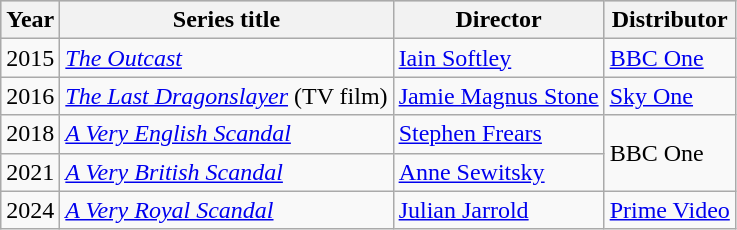<table class="wikitable">
<tr style="background:#ccc; text-align:center;">
<th>Year</th>
<th>Series title</th>
<th>Director</th>
<th>Distributor</th>
</tr>
<tr>
<td>2015</td>
<td><em><a href='#'>The Outcast</a></em></td>
<td><a href='#'>Iain Softley</a></td>
<td><a href='#'>BBC One</a></td>
</tr>
<tr>
<td>2016</td>
<td><em><a href='#'>The Last Dragonslayer</a></em> (TV film)</td>
<td><a href='#'>Jamie Magnus Stone</a></td>
<td><a href='#'>Sky One</a></td>
</tr>
<tr>
<td>2018</td>
<td><em><a href='#'>A Very English Scandal</a></em></td>
<td><a href='#'>Stephen Frears</a></td>
<td rowspan=2>BBC One</td>
</tr>
<tr>
<td>2021</td>
<td><em><a href='#'>A Very British Scandal</a></em></td>
<td><a href='#'>Anne Sewitsky</a></td>
</tr>
<tr>
<td>2024</td>
<td><em><a href='#'>A Very Royal Scandal</a></em></td>
<td><a href='#'>Julian Jarrold</a></td>
<td><a href='#'>Prime Video</a></td>
</tr>
</table>
